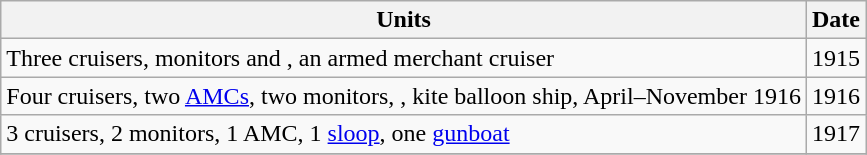<table class="wikitable sortable">
<tr>
<th>Units</th>
<th>Date</th>
</tr>
<tr>
<td>Three cruisers, monitors  and , an armed merchant cruiser</td>
<td>1915</td>
</tr>
<tr>
<td>Four cruisers, two <a href='#'>AMCs</a>, two monitors, , kite balloon ship, April–November 1916</td>
<td>1916</td>
</tr>
<tr>
<td>3 cruisers, 2 monitors, 1 AMC, 1 <a href='#'>sloop</a>, one <a href='#'>gunboat</a></td>
<td>1917</td>
</tr>
<tr>
</tr>
</table>
